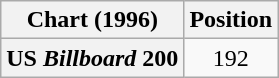<table class="wikitable plainrowheaders" style="text-align:center">
<tr>
<th scope="col">Chart (1996)</th>
<th scope="col">Position</th>
</tr>
<tr>
<th scope="row">US <em>Billboard</em> 200</th>
<td>192</td>
</tr>
</table>
